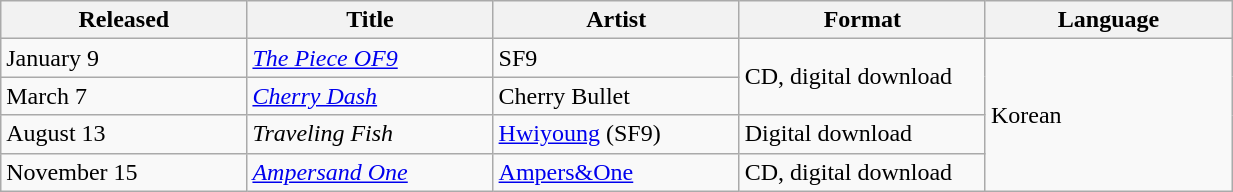<table class="wikitable sortable" align="left center" style="width:65%;">
<tr>
<th style="width:20%;">Released</th>
<th style="width:20%;">Title</th>
<th style="width:20%;">Artist</th>
<th style="width:20%;">Format</th>
<th style="width:20%;">Language</th>
</tr>
<tr>
<td>January 9</td>
<td><em><a href='#'>The Piece OF9</a></em></td>
<td>SF9</td>
<td rowspan="2">CD, digital download</td>
<td rowspan="4">Korean</td>
</tr>
<tr>
<td>March 7</td>
<td><em><a href='#'>Cherry Dash</a></em></td>
<td>Cherry Bullet</td>
</tr>
<tr>
<td>August 13</td>
<td><em>Traveling Fish</em></td>
<td><a href='#'>Hwiyoung</a> (SF9)</td>
<td>Digital download</td>
</tr>
<tr>
<td>November 15</td>
<td><a href='#'><em>Ampersand One</em></a></td>
<td><a href='#'>Ampers&One</a></td>
<td>CD, digital download</td>
</tr>
</table>
